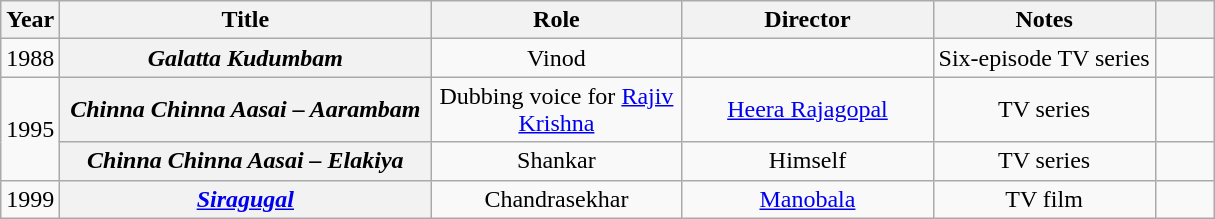<table class="wikitable sortable plainrowheaders" style="text-align: center;">
<tr>
<th scope="col">Year</th>
<th scope="col" style="width: 15em;">Title</th>
<th scope="col" style="width: 10em;">Role</th>
<th scope="col" style="width: 10em;">Director</th>
<th scope="col" class="unsortable">Notes</th>
<th scope="col" style="width: 2em;" class="unsortable"></th>
</tr>
<tr>
<td>1988</td>
<th scope="row"><em>Galatta Kudumbam</em></th>
<td>Vinod</td>
<td></td>
<td>Six-episode TV series</td>
<td style="text-align: center;"></td>
</tr>
<tr>
<td rowspan="2">1995</td>
<th scope="row"><em>Chinna Chinna Aasai – Aarambam</em></th>
<td>Dubbing voice for <a href='#'>Rajiv Krishna</a></td>
<td><a href='#'>Heera Rajagopal</a></td>
<td>TV series</td>
<td></td>
</tr>
<tr>
<th scope="row"><em>Chinna Chinna Aasai – Elakiya</em></th>
<td>Shankar</td>
<td>Himself</td>
<td>TV series</td>
<td></td>
</tr>
<tr>
<td>1999</td>
<th scope="row"><em><a href='#'>Siragugal</a></em></th>
<td>Chandrasekhar</td>
<td><a href='#'>Manobala</a></td>
<td>TV film</td>
<td style="text-align: center;"></td>
</tr>
</table>
